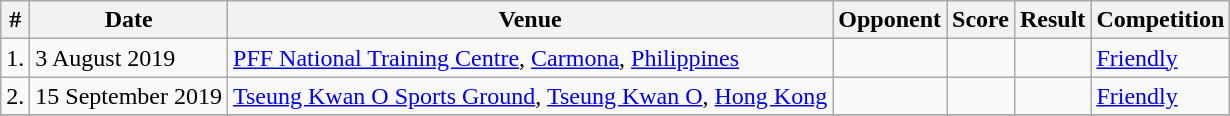<table class="wikitable">
<tr>
<th>#</th>
<th>Date</th>
<th>Venue</th>
<th>Opponent</th>
<th>Score</th>
<th>Result</th>
<th>Competition</th>
</tr>
<tr>
<td>1.</td>
<td>3 August 2019</td>
<td><a href='#'>PFF National Training Centre</a>, <a href='#'>Carmona</a>, <a href='#'>Philippines</a></td>
<td></td>
<td></td>
<td></td>
<td><a href='#'>Friendly</a></td>
</tr>
<tr>
<td>2.</td>
<td>15 September 2019</td>
<td><a href='#'>Tseung Kwan O Sports Ground</a>, <a href='#'>Tseung Kwan O</a>, <a href='#'>Hong Kong</a></td>
<td></td>
<td></td>
<td></td>
<td><a href='#'>Friendly</a></td>
</tr>
<tr>
</tr>
</table>
